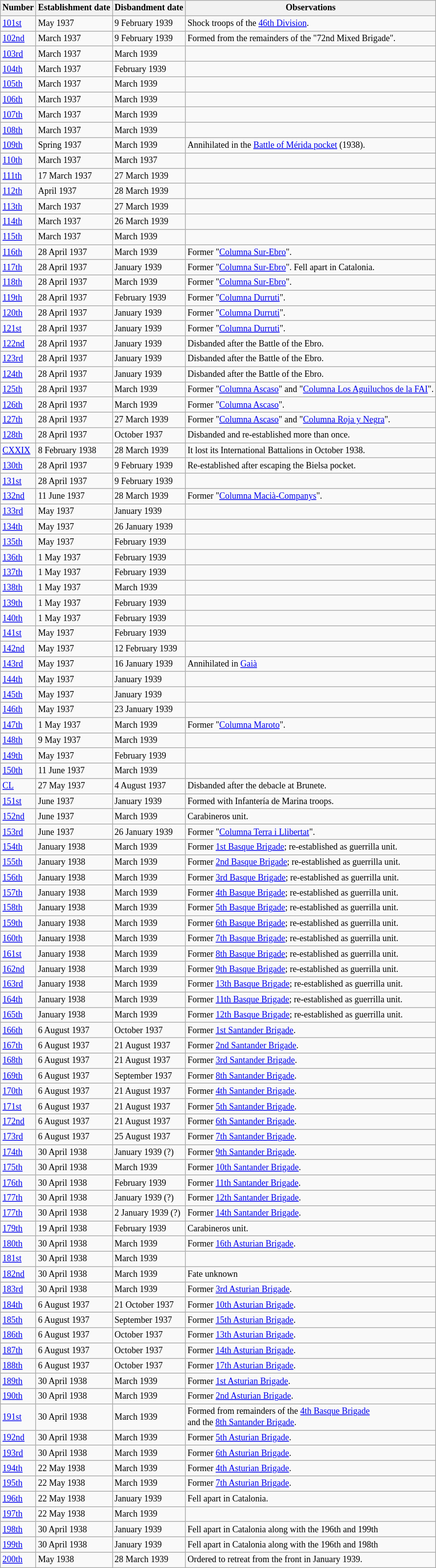<table class=wikitable style="font-size: 9pt; text-align:left">
<tr>
<th>Number</th>
<th>Establishment date</th>
<th>Disbandment date</th>
<th>Observations</th>
</tr>
<tr>
<td><a href='#'>101st</a></td>
<td>May 1937</td>
<td>9 February 1939</td>
<td>Shock troops of the <a href='#'>46th Division</a>.</td>
</tr>
<tr>
<td><a href='#'>102nd</a></td>
<td>March 1937</td>
<td>9 February 1939</td>
<td>Formed from the remainders of the "72nd Mixed Brigade".</td>
</tr>
<tr>
<td><a href='#'>103rd</a></td>
<td>March 1937</td>
<td>March 1939</td>
<td></td>
</tr>
<tr>
<td><a href='#'>104th</a></td>
<td>March 1937</td>
<td>February 1939</td>
<td></td>
</tr>
<tr>
<td><a href='#'>105th</a></td>
<td>March 1937</td>
<td>March 1939</td>
<td></td>
</tr>
<tr>
<td><a href='#'>106th</a></td>
<td>March 1937</td>
<td>March 1939</td>
<td></td>
</tr>
<tr>
<td><a href='#'>107th</a></td>
<td>March 1937</td>
<td>March 1939</td>
<td></td>
</tr>
<tr>
<td><a href='#'>108th</a></td>
<td>March 1937</td>
<td>March 1939</td>
<td></td>
</tr>
<tr>
<td><a href='#'>109th</a></td>
<td>Spring 1937</td>
<td>March 1939</td>
<td>Annihilated in the <a href='#'>Battle of Mérida pocket</a> (1938).</td>
</tr>
<tr>
<td><a href='#'>110th</a></td>
<td>March 1937</td>
<td>March 1937</td>
<td></td>
</tr>
<tr>
<td><a href='#'>111th</a></td>
<td>17 March 1937</td>
<td>27 March 1939</td>
<td></td>
</tr>
<tr>
<td><a href='#'>112th</a></td>
<td>April 1937</td>
<td>28 March 1939</td>
<td></td>
</tr>
<tr>
<td><a href='#'>113th</a></td>
<td>March 1937</td>
<td>27 March 1939</td>
<td></td>
</tr>
<tr>
<td><a href='#'>114th</a></td>
<td>March 1937</td>
<td>26 March 1939</td>
<td></td>
</tr>
<tr>
<td><a href='#'>115th</a></td>
<td>March 1937</td>
<td>March 1939</td>
<td></td>
</tr>
<tr>
<td><a href='#'>116th</a></td>
<td>28 April 1937</td>
<td>March 1939</td>
<td>Former "<a href='#'>Columna Sur-Ebro</a>".</td>
</tr>
<tr>
<td><a href='#'>117th</a></td>
<td>28 April 1937</td>
<td>January 1939</td>
<td>Former "<a href='#'>Columna Sur-Ebro</a>". Fell apart in Catalonia.</td>
</tr>
<tr>
<td><a href='#'>118th</a></td>
<td>28 April 1937</td>
<td>March 1939</td>
<td>Former "<a href='#'>Columna Sur-Ebro</a>".</td>
</tr>
<tr>
<td><a href='#'>119th</a></td>
<td>28 April 1937</td>
<td>February 1939</td>
<td>Former "<a href='#'>Columna Durruti</a>".</td>
</tr>
<tr>
<td><a href='#'>120th</a></td>
<td>28 April 1937</td>
<td>January 1939</td>
<td>Former "<a href='#'>Columna Durruti</a>".</td>
</tr>
<tr>
<td><a href='#'>121st</a></td>
<td>28 April 1937</td>
<td>January 1939</td>
<td>Former "<a href='#'>Columna Durruti</a>".</td>
</tr>
<tr>
<td><a href='#'>122nd</a></td>
<td>28 April 1937</td>
<td>January 1939</td>
<td>Disbanded after the Battle of the Ebro.</td>
</tr>
<tr>
<td><a href='#'>123rd</a></td>
<td>28 April 1937</td>
<td>January 1939</td>
<td>Disbanded after the Battle of the Ebro.</td>
</tr>
<tr>
<td><a href='#'>124th</a></td>
<td>28 April 1937</td>
<td>January 1939</td>
<td>Disbanded after the Battle of the Ebro.</td>
</tr>
<tr>
<td><a href='#'>125th</a></td>
<td>28 April 1937</td>
<td>March 1939</td>
<td>Former "<a href='#'>Columna Ascaso</a>" and "<a href='#'>Columna Los Aguiluchos de la FAI</a>".</td>
</tr>
<tr>
<td><a href='#'>126th</a></td>
<td>28 April 1937</td>
<td>March 1939</td>
<td>Former "<a href='#'>Columna Ascaso</a>".</td>
</tr>
<tr>
<td><a href='#'>127th</a></td>
<td>28 April 1937</td>
<td>27 March 1939</td>
<td>Former "<a href='#'>Columna Ascaso</a>" and "<a href='#'>Columna Roja y Negra</a>".</td>
</tr>
<tr>
<td><a href='#'>128th</a></td>
<td>28 April 1937</td>
<td>October 1937</td>
<td>Disbanded and re-established more than once.</td>
</tr>
<tr>
<td><a href='#'>CXXIX</a></td>
<td>8 February 1938</td>
<td>28 March 1939</td>
<td>It lost its International Battalions in October 1938.</td>
</tr>
<tr>
<td><a href='#'>130th</a></td>
<td>28 April 1937</td>
<td>9 February 1939</td>
<td>Re-established after escaping the  Bielsa pocket.</td>
</tr>
<tr>
<td><a href='#'>131st</a></td>
<td>28 April 1937</td>
<td>9 February 1939</td>
<td></td>
</tr>
<tr>
<td><a href='#'>132nd</a></td>
<td>11 June 1937</td>
<td>28 March 1939</td>
<td>Former "<a href='#'>Columna Macià-Companys</a>".</td>
</tr>
<tr>
<td><a href='#'>133rd</a></td>
<td>May 1937</td>
<td>January 1939</td>
<td></td>
</tr>
<tr>
<td><a href='#'>134th</a></td>
<td>May 1937</td>
<td>26 January 1939</td>
<td></td>
</tr>
<tr>
<td><a href='#'>135th</a></td>
<td>May 1937</td>
<td>February 1939</td>
<td></td>
</tr>
<tr>
<td><a href='#'>136th</a></td>
<td>1 May 1937</td>
<td>February 1939</td>
<td></td>
</tr>
<tr>
<td><a href='#'>137th</a></td>
<td>1 May 1937</td>
<td>February 1939</td>
<td></td>
</tr>
<tr>
<td><a href='#'>138th</a></td>
<td>1 May 1937</td>
<td>March 1939</td>
<td></td>
</tr>
<tr>
<td><a href='#'>139th</a></td>
<td>1 May 1937</td>
<td>February 1939</td>
<td></td>
</tr>
<tr>
<td><a href='#'>140th</a></td>
<td>1 May 1937</td>
<td>February 1939</td>
<td></td>
</tr>
<tr>
<td><a href='#'>141st</a></td>
<td>May 1937</td>
<td>February 1939</td>
<td></td>
</tr>
<tr>
<td><a href='#'>142nd</a></td>
<td>May 1937</td>
<td>12 February  1939</td>
<td></td>
</tr>
<tr>
<td><a href='#'>143rd</a></td>
<td>May 1937</td>
<td>16 January 1939</td>
<td>Annihilated in <a href='#'>Gaià</a></td>
</tr>
<tr>
<td><a href='#'>144th</a></td>
<td>May 1937</td>
<td>January 1939</td>
<td></td>
</tr>
<tr>
<td><a href='#'>145th</a></td>
<td>May 1937</td>
<td>January 1939</td>
<td></td>
</tr>
<tr>
<td><a href='#'>146th</a></td>
<td>May 1937</td>
<td>23 January 1939</td>
<td></td>
</tr>
<tr>
<td><a href='#'>147th</a></td>
<td>1 May 1937</td>
<td>March 1939</td>
<td>Former "<a href='#'>Columna Maroto</a>".</td>
</tr>
<tr>
<td><a href='#'>148th</a></td>
<td>9 May 1937</td>
<td>March 1939</td>
<td></td>
</tr>
<tr>
<td><a href='#'>149th</a></td>
<td>May 1937</td>
<td>February 1939</td>
<td></td>
</tr>
<tr>
<td><a href='#'>150th</a></td>
<td>11 June 1937</td>
<td>March 1939</td>
<td></td>
</tr>
<tr>
<td><a href='#'>CL</a></td>
<td>27 May 1937</td>
<td>4 August 1937</td>
<td>Disbanded after the debacle at Brunete.</td>
</tr>
<tr>
<td><a href='#'>151st</a></td>
<td>June 1937</td>
<td>January 1939</td>
<td>Formed with Infantería de Marina troops.</td>
</tr>
<tr>
<td><a href='#'>152nd</a></td>
<td>June 1937</td>
<td>March 1939</td>
<td>Carabineros unit.</td>
</tr>
<tr>
<td><a href='#'>153rd</a></td>
<td>June 1937</td>
<td>26 January 1939</td>
<td>Former "<a href='#'>Columna Terra i Llibertat</a>".</td>
</tr>
<tr>
<td><a href='#'>154th</a></td>
<td>January 1938</td>
<td>March 1939</td>
<td>Former <a href='#'>1st Basque Brigade</a>; re-established as guerrilla unit.</td>
</tr>
<tr>
<td><a href='#'>155th</a></td>
<td>January 1938</td>
<td>March 1939</td>
<td>Former <a href='#'>2nd Basque Brigade</a>; re-established as guerrilla unit.</td>
</tr>
<tr>
<td><a href='#'>156th</a></td>
<td>January 1938</td>
<td>March 1939</td>
<td>Former <a href='#'>3rd Basque Brigade</a>; re-established as guerrilla unit.</td>
</tr>
<tr>
<td><a href='#'>157th</a></td>
<td>January 1938</td>
<td>March 1939</td>
<td>Former <a href='#'>4th Basque Brigade</a>; re-established as guerrilla unit.</td>
</tr>
<tr>
<td><a href='#'>158th</a></td>
<td>January 1938</td>
<td>March 1939</td>
<td>Former <a href='#'>5th Basque Brigade</a>; re-established as guerrilla unit.</td>
</tr>
<tr>
<td><a href='#'>159th</a></td>
<td>January 1938</td>
<td>March 1939</td>
<td>Former <a href='#'>6th Basque Brigade</a>; re-established as guerrilla unit.</td>
</tr>
<tr>
<td><a href='#'>160th</a></td>
<td>January 1938</td>
<td>March 1939</td>
<td>Former <a href='#'>7th Basque Brigade</a>; re-established as guerrilla unit.</td>
</tr>
<tr>
<td><a href='#'>161st</a></td>
<td>January 1938</td>
<td>March 1939</td>
<td>Former <a href='#'>8th Basque Brigade</a>; re-established as guerrilla unit.</td>
</tr>
<tr>
<td><a href='#'>162nd</a></td>
<td>January 1938</td>
<td>March 1939</td>
<td>Former <a href='#'>9th Basque Brigade</a>; re-established as guerrilla unit.</td>
</tr>
<tr>
<td><a href='#'>163rd</a></td>
<td>January 1938</td>
<td>March 1939</td>
<td>Former <a href='#'>13th Basque Brigade</a>; re-established as guerrilla unit.</td>
</tr>
<tr>
<td><a href='#'>164th</a></td>
<td>January 1938</td>
<td>March 1939</td>
<td>Former <a href='#'>11th Basque Brigade</a>; re-established as guerrilla unit.</td>
</tr>
<tr>
<td><a href='#'>165th</a></td>
<td>January 1938</td>
<td>March 1939</td>
<td>Former <a href='#'>12th Basque Brigade</a>; re-established as guerrilla unit.</td>
</tr>
<tr>
<td><a href='#'>166th</a></td>
<td>6 August 1937</td>
<td>October 1937</td>
<td>Former <a href='#'>1st Santander Brigade</a>.</td>
</tr>
<tr>
<td><a href='#'>167th</a></td>
<td>6 August 1937</td>
<td>21 August 1937</td>
<td>Former <a href='#'>2nd Santander Brigade</a>.</td>
</tr>
<tr>
<td><a href='#'>168th</a></td>
<td>6 August 1937</td>
<td>21 August 1937</td>
<td>Former <a href='#'>3rd Santander Brigade</a>.</td>
</tr>
<tr>
<td><a href='#'>169th</a></td>
<td>6 August 1937</td>
<td>September 1937</td>
<td>Former <a href='#'>8th Santander Brigade</a>.</td>
</tr>
<tr>
<td><a href='#'>170th</a></td>
<td>6 August 1937</td>
<td>21 August 1937</td>
<td>Former <a href='#'>4th Santander Brigade</a>.</td>
</tr>
<tr>
<td><a href='#'>171st</a></td>
<td>6 August 1937</td>
<td>21 August 1937</td>
<td>Former <a href='#'>5th Santander Brigade</a>.</td>
</tr>
<tr>
<td><a href='#'>172nd</a></td>
<td>6 August 1937</td>
<td>21 August 1937</td>
<td>Former <a href='#'>6th Santander Brigade</a>.</td>
</tr>
<tr>
<td><a href='#'>173rd</a></td>
<td>6 August 1937</td>
<td>25 August 1937</td>
<td>Former <a href='#'>7th Santander Brigade</a>.</td>
</tr>
<tr>
<td><a href='#'>174th</a></td>
<td>30 April 1938</td>
<td>January 1939 (?)</td>
<td>Former <a href='#'>9th Santander Brigade</a>.</td>
</tr>
<tr>
<td><a href='#'>175th</a></td>
<td>30 April 1938</td>
<td>March 1939</td>
<td>Former <a href='#'>10th Santander Brigade</a>.</td>
</tr>
<tr>
<td><a href='#'>176th</a></td>
<td>30 April 1938</td>
<td>February 1939</td>
<td>Former <a href='#'>11th Santander Brigade</a>.</td>
</tr>
<tr>
<td><a href='#'>177th</a></td>
<td>30 April 1938</td>
<td>January 1939 (?)</td>
<td>Former <a href='#'>12th Santander Brigade</a>.</td>
</tr>
<tr>
<td><a href='#'>177th</a></td>
<td>30 April 1938</td>
<td>2 January 1939 (?)</td>
<td>Former <a href='#'>14th Santander Brigade</a>.</td>
</tr>
<tr>
<td><a href='#'>179th</a></td>
<td>19 April 1938</td>
<td>February 1939</td>
<td>Carabineros unit.</td>
</tr>
<tr>
<td><a href='#'>180th</a></td>
<td>30 April 1938</td>
<td>March 1939</td>
<td>Former <a href='#'>16th Asturian Brigade</a>.</td>
</tr>
<tr>
<td><a href='#'>181st</a></td>
<td>30 April 1938</td>
<td>March 1939</td>
<td></td>
</tr>
<tr>
<td><a href='#'>182nd</a></td>
<td>30 April 1938</td>
<td>March 1939</td>
<td>Fate unknown</td>
</tr>
<tr>
<td><a href='#'>183rd</a></td>
<td>30 April 1938</td>
<td>March 1939</td>
<td>Former <a href='#'>3rd Asturian Brigade</a>.</td>
</tr>
<tr>
<td><a href='#'>184th</a></td>
<td>6 August 1937</td>
<td>21 October 1937</td>
<td>Former <a href='#'>10th Asturian Brigade</a>.</td>
</tr>
<tr>
<td><a href='#'>185th</a></td>
<td>6 August 1937</td>
<td>September 1937</td>
<td>Former <a href='#'>15th Asturian Brigade</a>.</td>
</tr>
<tr>
<td><a href='#'>186th</a></td>
<td>6 August 1937</td>
<td>October 1937</td>
<td>Former <a href='#'>13th Asturian Brigade</a>.</td>
</tr>
<tr>
<td><a href='#'>187th</a></td>
<td>6 August 1937</td>
<td>October 1937</td>
<td>Former <a href='#'>14th Asturian Brigade</a>.</td>
</tr>
<tr>
<td><a href='#'>188th</a></td>
<td>6 August 1937</td>
<td>October 1937</td>
<td>Former <a href='#'>17th Asturian Brigade</a>.</td>
</tr>
<tr>
<td><a href='#'>189th</a></td>
<td>30 April 1938</td>
<td>March 1939</td>
<td>Former <a href='#'>1st Asturian Brigade</a>.</td>
</tr>
<tr>
<td><a href='#'>190th</a></td>
<td>30 April 1938</td>
<td>March 1939</td>
<td>Former <a href='#'>2nd Asturian Brigade</a>.</td>
</tr>
<tr>
<td><a href='#'>191st</a></td>
<td>30 April 1938</td>
<td>March 1939</td>
<td>Formed from remainders of the <a href='#'>4th Basque Brigade</a><br> and the <a href='#'>8th Santander Brigade</a>.</td>
</tr>
<tr>
<td><a href='#'>192nd</a></td>
<td>30 April 1938</td>
<td>March 1939</td>
<td>Former <a href='#'>5th Asturian Brigade</a>.</td>
</tr>
<tr>
<td><a href='#'>193rd</a></td>
<td>30 April 1938</td>
<td>March 1939</td>
<td>Former <a href='#'>6th Asturian Brigade</a>.</td>
</tr>
<tr>
<td><a href='#'>194th</a></td>
<td>22 May 1938</td>
<td>March 1939</td>
<td>Former <a href='#'>4th Asturian Brigade</a>.</td>
</tr>
<tr>
<td><a href='#'>195th</a></td>
<td>22 May 1938</td>
<td>March 1939</td>
<td>Former <a href='#'>7th Asturian Brigade</a>.</td>
</tr>
<tr>
<td><a href='#'>196th</a></td>
<td>22 May 1938</td>
<td>January 1939</td>
<td>Fell apart in Catalonia.</td>
</tr>
<tr>
<td><a href='#'>197th</a></td>
<td>22 May 1938</td>
<td>March 1939</td>
<td></td>
</tr>
<tr>
<td><a href='#'>198th</a></td>
<td>30 April 1938</td>
<td>January 1939</td>
<td>Fell apart in Catalonia along with the 196th and 199th</td>
</tr>
<tr>
<td><a href='#'>199th</a></td>
<td>30 April 1938</td>
<td>January 1939</td>
<td>Fell apart in Catalonia along with the 196th and 198th</td>
</tr>
<tr>
<td><a href='#'>200th</a></td>
<td>May 1938</td>
<td>28 March 1939</td>
<td>Ordered to retreat from the front in January 1939.</td>
</tr>
</table>
